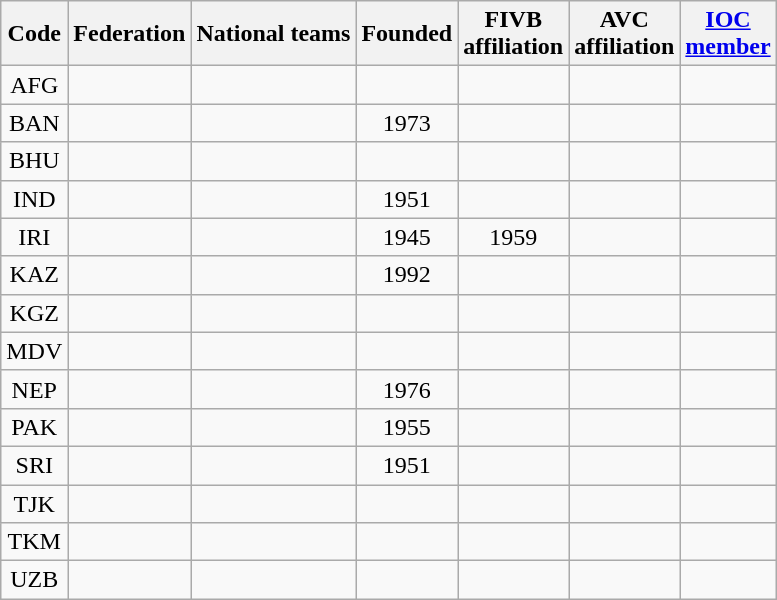<table class="wikitable sortable" style="text-align:center">
<tr>
<th>Code</th>
<th>Federation</th>
<th class="unsortable">National teams</th>
<th>Founded</th>
<th>FIVB<br>affiliation</th>
<th>AVC<br>affiliation</th>
<th><a href='#'>IOC</a><br><a href='#'>member</a></th>
</tr>
<tr>
<td>AFG</td>
<td style="text-align:left"></td>
<td></td>
<td></td>
<td></td>
<td></td>
<td></td>
</tr>
<tr>
<td>BAN</td>
<td style="text-align:left"></td>
<td></td>
<td>1973</td>
<td></td>
<td></td>
<td></td>
</tr>
<tr>
<td>BHU</td>
<td style="text-align:left"></td>
<td></td>
<td></td>
<td></td>
<td></td>
<td></td>
</tr>
<tr>
<td>IND</td>
<td style="text-align:left"></td>
<td></td>
<td>1951</td>
<td></td>
<td></td>
<td></td>
</tr>
<tr>
<td>IRI</td>
<td style="text-align:left"></td>
<td></td>
<td>1945</td>
<td>1959</td>
<td></td>
<td></td>
</tr>
<tr>
<td>KAZ</td>
<td style="text-align:left"></td>
<td></td>
<td>1992</td>
<td></td>
<td></td>
<td></td>
</tr>
<tr>
<td>KGZ</td>
<td style="text-align:left"></td>
<td></td>
<td></td>
<td></td>
<td></td>
<td></td>
</tr>
<tr>
<td>MDV</td>
<td style="text-align:left"></td>
<td></td>
<td></td>
<td></td>
<td></td>
<td></td>
</tr>
<tr>
<td>NEP</td>
<td style="text-align:left"></td>
<td></td>
<td>1976</td>
<td></td>
<td></td>
<td></td>
</tr>
<tr>
<td>PAK</td>
<td style="text-align:left"></td>
<td></td>
<td>1955</td>
<td></td>
<td></td>
<td></td>
</tr>
<tr>
<td>SRI</td>
<td style="text-align:left"></td>
<td></td>
<td>1951</td>
<td></td>
<td></td>
<td></td>
</tr>
<tr>
<td>TJK</td>
<td style="text-align:left"></td>
<td></td>
<td></td>
<td></td>
<td></td>
<td></td>
</tr>
<tr>
<td>TKM</td>
<td style="text-align:left"></td>
<td></td>
<td></td>
<td></td>
<td></td>
<td></td>
</tr>
<tr>
<td>UZB</td>
<td style="text-align:left"></td>
<td></td>
<td></td>
<td></td>
<td></td>
<td></td>
</tr>
</table>
